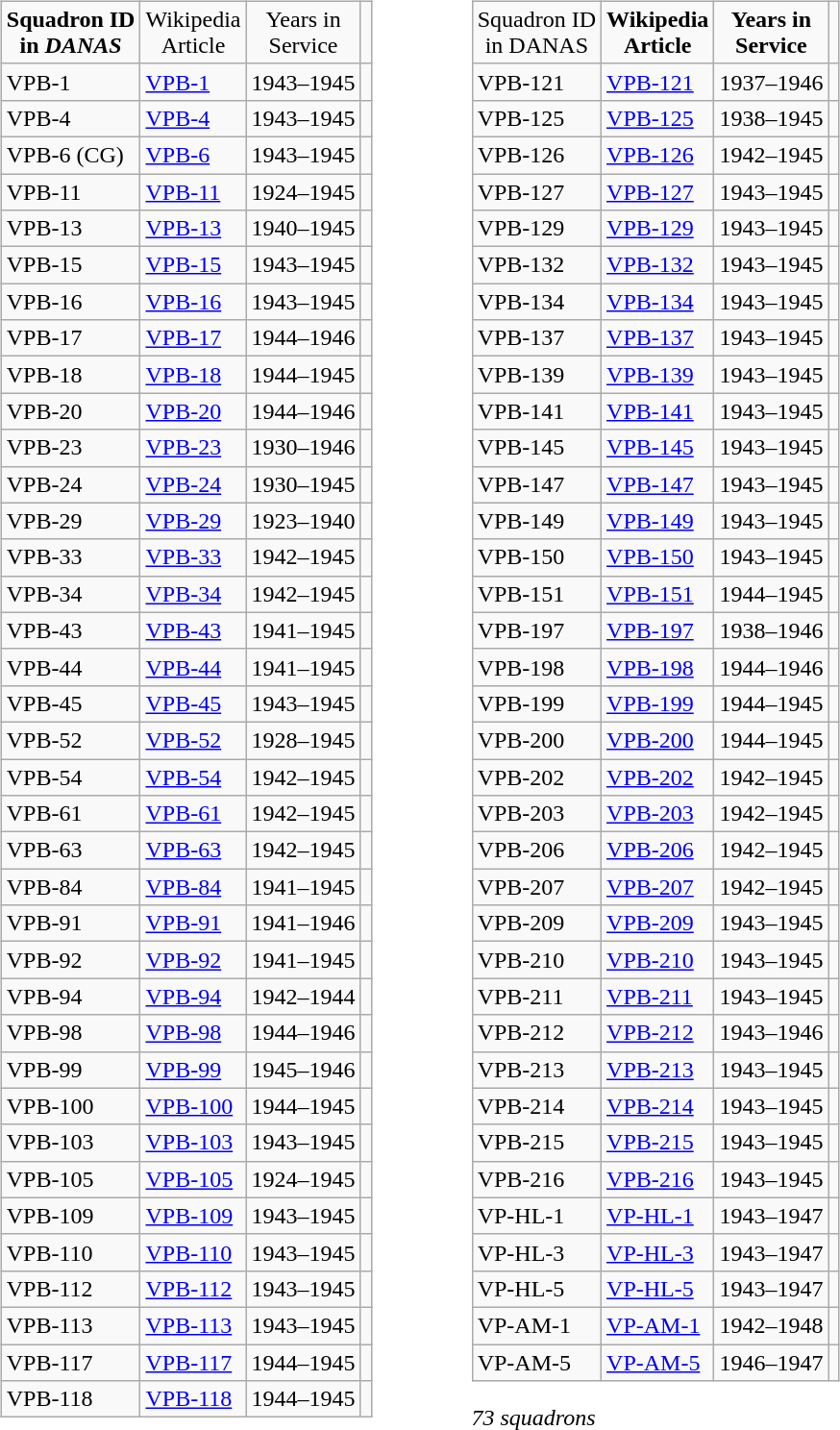<table>
<tr>
<td valign="top" style="padding-right: 50px;"><br><table class="wikitable">
<tr>
<td align="center"><strong>Squadron ID<br>in <em>DANAS<strong><em></td>
<td align="center"></strong>Wikipedia<br>Article<strong></td>
<td align="center"></strong>Years in<br>Service<strong></td>
<td><br></td>
</tr>
<tr>
<td>VPB-1</td>
<td><a href='#'>VPB-1</a></td>
<td>1943–1945</td>
<td></td>
</tr>
<tr>
<td>VPB-4</td>
<td><a href='#'>VPB-4</a></td>
<td>1943–1945</td>
<td></td>
</tr>
<tr>
<td>VPB-6 (CG)</td>
<td><a href='#'>VPB-6</a></td>
<td>1943–1945</td>
<td></td>
</tr>
<tr>
<td>VPB-11</td>
<td><a href='#'>VPB-11</a></td>
<td>1924–1945</td>
<td></td>
</tr>
<tr>
<td>VPB-13</td>
<td><a href='#'>VPB-13</a></td>
<td>1940–1945</td>
<td></td>
</tr>
<tr>
<td>VPB-15</td>
<td><a href='#'>VPB-15</a></td>
<td>1943–1945</td>
<td></td>
</tr>
<tr>
<td>VPB-16</td>
<td><a href='#'>VPB-16</a></td>
<td>1943–1945</td>
<td></td>
</tr>
<tr>
<td>VPB-17</td>
<td><a href='#'>VPB-17</a></td>
<td>1944–1946</td>
<td></td>
</tr>
<tr>
<td>VPB-18</td>
<td><a href='#'>VPB-18</a></td>
<td>1944–1945</td>
<td></td>
</tr>
<tr>
<td>VPB-20</td>
<td><a href='#'>VPB-20</a></td>
<td>1944–1946</td>
<td></td>
</tr>
<tr>
<td>VPB-23</td>
<td><a href='#'>VPB-23</a></td>
<td>1930–1946</td>
<td></td>
</tr>
<tr>
<td>VPB-24</td>
<td><a href='#'>VPB-24</a></td>
<td>1930–1945</td>
<td></td>
</tr>
<tr>
<td>VPB-29</td>
<td><a href='#'>VPB-29</a></td>
<td>1923–1940</td>
<td></td>
</tr>
<tr>
<td>VPB-33</td>
<td><a href='#'>VPB-33</a></td>
<td>1942–1945</td>
<td></td>
</tr>
<tr>
<td>VPB-34</td>
<td><a href='#'>VPB-34</a></td>
<td>1942–1945</td>
<td></td>
</tr>
<tr>
<td>VPB-43</td>
<td><a href='#'>VPB-43</a></td>
<td>1941–1945</td>
<td></td>
</tr>
<tr>
<td>VPB-44</td>
<td><a href='#'>VPB-44</a></td>
<td>1941–1945</td>
<td></td>
</tr>
<tr>
<td>VPB-45</td>
<td><a href='#'>VPB-45</a></td>
<td>1943–1945</td>
<td></td>
</tr>
<tr>
<td>VPB-52</td>
<td><a href='#'>VPB-52</a></td>
<td>1928–1945</td>
<td></td>
</tr>
<tr>
<td>VPB-54</td>
<td><a href='#'>VPB-54</a></td>
<td>1942–1945</td>
<td></td>
</tr>
<tr>
<td>VPB-61</td>
<td><a href='#'>VPB-61</a></td>
<td>1942–1945</td>
<td></td>
</tr>
<tr>
<td>VPB-63</td>
<td><a href='#'>VPB-63</a></td>
<td>1942–1945</td>
<td></td>
</tr>
<tr>
<td>VPB-84</td>
<td><a href='#'>VPB-84</a></td>
<td>1941–1945</td>
<td></td>
</tr>
<tr>
<td>VPB-91</td>
<td><a href='#'>VPB-91</a></td>
<td>1941–1946</td>
<td></td>
</tr>
<tr>
<td>VPB-92</td>
<td><a href='#'>VPB-92</a></td>
<td>1941–1945</td>
<td></td>
</tr>
<tr>
<td>VPB-94</td>
<td><a href='#'>VPB-94</a></td>
<td>1942–1944</td>
<td></td>
</tr>
<tr>
<td>VPB-98</td>
<td><a href='#'>VPB-98</a></td>
<td>1944–1946</td>
<td></td>
</tr>
<tr>
<td>VPB-99</td>
<td><a href='#'>VPB-99</a></td>
<td>1945–1946</td>
<td></td>
</tr>
<tr>
<td>VPB-100</td>
<td><a href='#'>VPB-100</a></td>
<td>1944–1945</td>
<td></td>
</tr>
<tr>
<td>VPB-103</td>
<td><a href='#'>VPB-103</a></td>
<td>1943–1945</td>
<td></td>
</tr>
<tr>
<td>VPB-105</td>
<td><a href='#'>VPB-105</a></td>
<td>1924–1945</td>
<td></td>
</tr>
<tr>
<td>VPB-109</td>
<td><a href='#'>VPB-109</a></td>
<td>1943–1945</td>
<td></td>
</tr>
<tr>
<td>VPB-110</td>
<td><a href='#'>VPB-110</a></td>
<td>1943–1945</td>
<td></td>
</tr>
<tr>
<td>VPB-112</td>
<td><a href='#'>VPB-112</a></td>
<td>1943–1945</td>
<td></td>
</tr>
<tr>
<td>VPB-113</td>
<td><a href='#'>VPB-113</a></td>
<td>1943–1945</td>
<td></td>
</tr>
<tr>
<td>VPB-117</td>
<td><a href='#'>VPB-117</a></td>
<td>1944–1945</td>
<td></td>
</tr>
<tr>
<td>VPB-118</td>
<td><a href='#'>VPB-118</a></td>
<td>1944–1945</td>
<td></td>
</tr>
</table>
</td>
<td valign="top"><br><table class="wikitable">
<tr>
<td align="center"></strong>Squadron ID<br>in </em>DANAS</em></strong></td>
<td align="center"><strong>Wikipedia<br>Article</strong></td>
<td align="center"><strong>Years in<br>Service</strong></td>
<td><br></td>
</tr>
<tr>
<td>VPB-121</td>
<td><a href='#'>VPB-121</a></td>
<td>1937–1946</td>
<td></td>
</tr>
<tr>
<td>VPB-125</td>
<td><a href='#'>VPB-125</a></td>
<td>1938–1945</td>
<td></td>
</tr>
<tr>
<td>VPB-126</td>
<td><a href='#'>VPB-126</a></td>
<td>1942–1945</td>
<td></td>
</tr>
<tr>
<td>VPB-127</td>
<td><a href='#'>VPB-127</a></td>
<td>1943–1945</td>
<td></td>
</tr>
<tr>
<td>VPB-129</td>
<td><a href='#'>VPB-129</a></td>
<td>1943–1945</td>
<td></td>
</tr>
<tr>
<td>VPB-132</td>
<td><a href='#'>VPB-132</a></td>
<td>1943–1945</td>
<td></td>
</tr>
<tr>
<td>VPB-134</td>
<td><a href='#'>VPB-134</a></td>
<td>1943–1945</td>
<td></td>
</tr>
<tr>
<td>VPB-137</td>
<td><a href='#'>VPB-137</a></td>
<td>1943–1945</td>
<td></td>
</tr>
<tr>
<td>VPB-139</td>
<td><a href='#'>VPB-139</a></td>
<td>1943–1945</td>
<td></td>
</tr>
<tr>
<td>VPB-141</td>
<td><a href='#'>VPB-141</a></td>
<td>1943–1945</td>
<td></td>
</tr>
<tr>
<td>VPB-145</td>
<td><a href='#'>VPB-145</a></td>
<td>1943–1945</td>
<td></td>
</tr>
<tr>
<td>VPB-147</td>
<td><a href='#'>VPB-147</a></td>
<td>1943–1945</td>
<td></td>
</tr>
<tr>
<td>VPB-149</td>
<td><a href='#'>VPB-149</a></td>
<td>1943–1945</td>
<td></td>
</tr>
<tr>
<td>VPB-150</td>
<td><a href='#'>VPB-150</a></td>
<td>1943–1945</td>
<td></td>
</tr>
<tr>
<td>VPB-151</td>
<td><a href='#'>VPB-151</a></td>
<td>1944–1945</td>
<td></td>
</tr>
<tr>
<td>VPB-197</td>
<td><a href='#'>VPB-197</a></td>
<td>1938–1946</td>
<td></td>
</tr>
<tr>
<td>VPB-198</td>
<td><a href='#'>VPB-198</a></td>
<td>1944–1946</td>
<td></td>
</tr>
<tr>
<td>VPB-199</td>
<td><a href='#'>VPB-199</a></td>
<td>1944–1945</td>
<td></td>
</tr>
<tr>
<td>VPB-200</td>
<td><a href='#'>VPB-200</a></td>
<td>1944–1945</td>
<td></td>
</tr>
<tr>
<td>VPB-202</td>
<td><a href='#'>VPB-202</a></td>
<td>1942–1945</td>
<td></td>
</tr>
<tr>
<td>VPB-203</td>
<td><a href='#'>VPB-203</a></td>
<td>1942–1945</td>
<td></td>
</tr>
<tr>
<td>VPB-206</td>
<td><a href='#'>VPB-206</a></td>
<td>1942–1945</td>
<td></td>
</tr>
<tr>
<td>VPB-207</td>
<td><a href='#'>VPB-207</a></td>
<td>1942–1945</td>
<td></td>
</tr>
<tr>
<td>VPB-209</td>
<td><a href='#'>VPB-209</a></td>
<td>1943–1945</td>
<td></td>
</tr>
<tr>
<td>VPB-210</td>
<td><a href='#'>VPB-210</a></td>
<td>1943–1945</td>
<td></td>
</tr>
<tr>
<td>VPB-211</td>
<td><a href='#'>VPB-211</a></td>
<td>1943–1945</td>
<td></td>
</tr>
<tr>
<td>VPB-212</td>
<td><a href='#'>VPB-212</a></td>
<td>1943–1946</td>
<td></td>
</tr>
<tr>
<td>VPB-213</td>
<td><a href='#'>VPB-213</a></td>
<td>1943–1945</td>
<td></td>
</tr>
<tr>
<td>VPB-214</td>
<td><a href='#'>VPB-214</a></td>
<td>1943–1945</td>
<td></td>
</tr>
<tr>
<td>VPB-215</td>
<td><a href='#'>VPB-215</a></td>
<td>1943–1945</td>
<td></td>
</tr>
<tr>
<td>VPB-216</td>
<td><a href='#'>VPB-216</a></td>
<td>1943–1945</td>
<td></td>
</tr>
<tr>
<td>VP-HL-1</td>
<td><a href='#'>VP-HL-1</a></td>
<td>1943–1947</td>
<td></td>
</tr>
<tr>
<td>VP-HL-3</td>
<td><a href='#'>VP-HL-3</a></td>
<td>1943–1947</td>
<td></td>
</tr>
<tr>
<td>VP-HL-5</td>
<td><a href='#'>VP-HL-5</a></td>
<td>1943–1947</td>
<td></td>
</tr>
<tr>
<td>VP-AM-1</td>
<td><a href='#'>VP-AM-1</a></td>
<td>1942–1948</td>
<td></td>
</tr>
<tr>
<td>VP-AM-5</td>
<td><a href='#'>VP-AM-5</a></td>
<td>1946–1947</td>
<td></td>
</tr>
</table>
<em>73 squadrons</em></td>
</tr>
</table>
